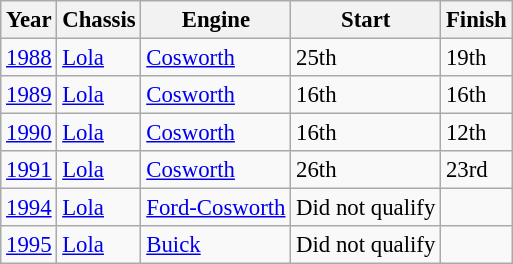<table class="wikitable" style="font-size: 95%;">
<tr>
<th>Year</th>
<th>Chassis</th>
<th>Engine</th>
<th>Start</th>
<th>Finish</th>
</tr>
<tr>
<td><a href='#'>1988</a></td>
<td><a href='#'>Lola</a></td>
<td><a href='#'>Cosworth</a></td>
<td>25th</td>
<td>19th</td>
</tr>
<tr>
<td><a href='#'>1989</a></td>
<td><a href='#'>Lola</a></td>
<td><a href='#'>Cosworth</a></td>
<td>16th</td>
<td>16th</td>
</tr>
<tr>
<td><a href='#'>1990</a></td>
<td><a href='#'>Lola</a></td>
<td><a href='#'>Cosworth</a></td>
<td>16th</td>
<td>12th</td>
</tr>
<tr>
<td><a href='#'>1991</a></td>
<td><a href='#'>Lola</a></td>
<td><a href='#'>Cosworth</a></td>
<td>26th</td>
<td>23rd</td>
</tr>
<tr>
<td><a href='#'>1994</a></td>
<td><a href='#'>Lola</a></td>
<td><a href='#'>Ford-Cosworth</a></td>
<td>Did not qualify</td>
<td></td>
</tr>
<tr>
<td><a href='#'>1995</a></td>
<td><a href='#'>Lola</a></td>
<td><a href='#'>Buick</a></td>
<td>Did not qualify</td>
<td></td>
</tr>
</table>
